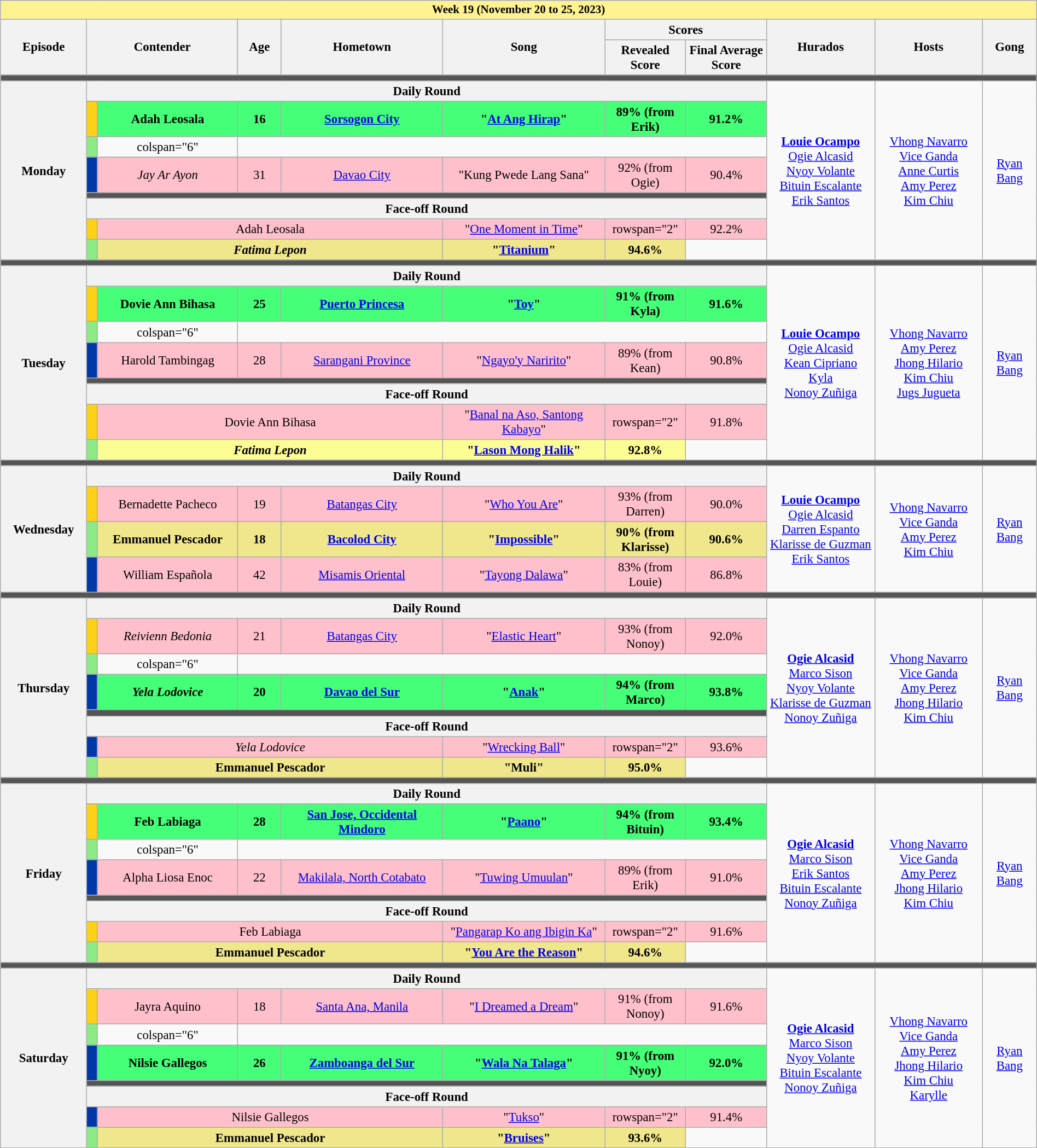<table class="wikitable mw-collapsible mw-collapsed" style="width:100%; text-align:center; font-size:95%;">
<tr>
<th colspan="11" style="background-color:#fff291;font-size:14px">Week 19 (November 20 to 25, 2023)</th>
</tr>
<tr>
<th rowspan="2" width="8%">Episode</th>
<th colspan="2" rowspan="2" width="14%">Contender</th>
<th rowspan="2" width="04%">Age</th>
<th rowspan="2" width="15%">Hometown</th>
<th rowspan="2" width="15%">Song</th>
<th colspan="2">Scores</th>
<th rowspan="2" width="10%">Hurados</th>
<th rowspan="2" width="10%">Hosts</th>
<th rowspan="2" width="05%">Gong</th>
</tr>
<tr>
<th width="7.5%">Revealed Score</th>
<th width="7.5%">Final Average Score</th>
</tr>
<tr>
<td colspan="11" style="background:#555;"></td>
</tr>
<tr>
<th rowspan="8">Monday<br></th>
<th colspan="7">Daily Round</th>
<td rowspan="8"><strong><a href='#'>Louie Ocampo</a></strong><br><a href='#'>Ogie Alcasid</a><br><a href='#'>Nyoy Volante</a><br><a href='#'>Bituin Escalante</a><br><a href='#'>Erik Santos</a></td>
<td rowspan="8"><a href='#'>Vhong Navarro</a><br><a href='#'>Vice Ganda</a><br><a href='#'>Anne Curtis</a><br><a href='#'>Amy Perez</a><br><a href='#'>Kim Chiu</a></td>
<td rowspan="8"><a href='#'>Ryan Bang</a></td>
</tr>
<tr style="background:#44ff77" |>
<td style="background:#FCD116" width="01%"></td>
<td><strong>Adah Leosala</strong></td>
<td><strong>16</strong></td>
<td><strong><a href='#'>Sorsogon City</a></strong></td>
<td><strong>"<a href='#'>At Ang Hirap</a>"</strong></td>
<td><strong>89% (from Erik)</strong></td>
<td><strong>91.2%</strong></td>
</tr>
<tr>
<td style="background:#8deb87"></td>
<td>colspan="6" </td>
</tr>
<tr style="background:pink" |>
<td style="background:#0038A8"></td>
<td><em>Jay Ar Ayon</em></td>
<td>31</td>
<td><a href='#'>Davao City</a></td>
<td>"Kung Pwede Lang Sana"</td>
<td>92% (from Ogie)</td>
<td>90.4%</td>
</tr>
<tr>
<td colspan="7" style="background:#555;"></td>
</tr>
<tr>
<th colspan="7">Face-off Round</th>
</tr>
<tr style="background:pink" |>
<td style="background:#FCD116"></td>
<td colspan="3">Adah Leosala</td>
<td>"<a href='#'>One Moment in Time</a>"</td>
<td>rowspan="2" </td>
<td>92.2%</td>
</tr>
<tr style="background:khaki" |>
<td style="background:#8deb87"></td>
<td colspan="3"><strong><em>Fatima Lepon</em></strong></td>
<td><strong>"<a href='#'>Titanium</a>"</strong></td>
<td><strong>94.6%</strong></td>
</tr>
<tr>
<td colspan="11" style="background:#555;"></td>
</tr>
<tr>
<th rowspan="8">Tuesday<br></th>
<th colspan="7">Daily Round</th>
<td rowspan="8"><strong><a href='#'>Louie Ocampo</a></strong><br><a href='#'>Ogie Alcasid</a><br><a href='#'>Kean Cipriano</a><br><a href='#'>Kyla</a><br><a href='#'>Nonoy Zuñiga</a></td>
<td rowspan="8"><a href='#'>Vhong Navarro</a><br><a href='#'>Amy Perez</a><br><a href='#'>Jhong Hilario</a><br><a href='#'>Kim Chiu</a><br><a href='#'>Jugs Jugueta</a></td>
<td rowspan="8"><a href='#'>Ryan Bang</a></td>
</tr>
<tr style="background:#44ff77" |>
<td style="background:#FCD116"></td>
<td><strong>Dovie Ann Bihasa</strong></td>
<td><strong>25</strong></td>
<td><strong><a href='#'>Puerto Princesa</a></strong></td>
<td><strong>"<a href='#'>Toy</a>"</strong></td>
<td><strong>91% (from Kyla)</strong></td>
<td><strong>91.6%</strong></td>
</tr>
<tr>
<td style="background:#8deb87"></td>
<td>colspan="6" </td>
</tr>
<tr style="background:pink" |>
<td style="background:#0038A8"></td>
<td>Harold Tambingag</td>
<td>28</td>
<td><a href='#'>Sarangani Province</a></td>
<td>"<a href='#'>Ngayo'y Naririto</a>"</td>
<td>89% (from Kean)</td>
<td>90.8%</td>
</tr>
<tr>
<td colspan="7" style="background:#555;"></td>
</tr>
<tr>
<th colspan="7">Face-off Round</th>
</tr>
<tr style="background:pink" |>
<td style="background:#FCD116"></td>
<td colspan="3">Dovie Ann Bihasa</td>
<td>"<a href='#'>Banal na Aso, Santong Kabayo</a>"</td>
<td>rowspan="2" </td>
<td>91.8%</td>
</tr>
<tr style="background:#FDFD96" |>
<td style="background:#8deb87"></td>
<td colspan="3"><strong><em>Fatima Lepon</em></strong></td>
<td><strong>"<a href='#'>Lason Mong Halik</a>"</strong></td>
<td><strong>92.8%</strong></td>
</tr>
<tr>
<td colspan="11" style="background:#555;"></td>
</tr>
<tr>
<th rowspan="4">Wednesday<br></th>
<th colspan="7">Daily Round</th>
<td rowspan="4"><strong><a href='#'>Louie Ocampo</a></strong><br><a href='#'>Ogie Alcasid</a><br><a href='#'>Darren Espanto</a><br><a href='#'>Klarisse de Guzman</a><br><a href='#'>Erik Santos</a></td>
<td rowspan="4"><a href='#'>Vhong Navarro</a><br><a href='#'>Vice Ganda</a><br><a href='#'>Amy Perez</a><br><a href='#'>Kim Chiu</a></td>
<td rowspan="4"><a href='#'>Ryan Bang</a></td>
</tr>
<tr style="background:pink" |>
<td style="background:#FCD116"></td>
<td>Bernadette Pacheco</td>
<td>19</td>
<td><a href='#'>Batangas City</a></td>
<td>"<a href='#'>Who You Are</a>"</td>
<td>93% (from Darren)</td>
<td>90.0%</td>
</tr>
<tr style="background:khaki" |>
<td style="background:#8deb87"></td>
<td><strong>Emmanuel Pescador</strong></td>
<td><strong>18</strong></td>
<td><strong><a href='#'>Bacolod City</a></strong></td>
<td><strong>"<a href='#'>Impossible</a>"</strong></td>
<td><strong>90% (from Klarisse)</strong></td>
<td><strong>90.6%</strong></td>
</tr>
<tr style="background:pink" |>
<td style="background:#0038A8"></td>
<td>William Española</td>
<td>42</td>
<td><a href='#'>Misamis Oriental</a></td>
<td>"<a href='#'>Tayong Dalawa</a>"</td>
<td>83% (from Louie)</td>
<td>86.8%</td>
</tr>
<tr>
<td colspan="11" style="background:#555;"></td>
</tr>
<tr>
<th rowspan="8">Thursday<br></th>
<th colspan="7">Daily Round</th>
<td rowspan="8"><strong><a href='#'>Ogie Alcasid</a></strong><br><a href='#'>Marco Sison</a><br><a href='#'>Nyoy Volante</a><br><a href='#'>Klarisse de Guzman</a><br><a href='#'>Nonoy Zuñiga</a></td>
<td rowspan="8"><a href='#'>Vhong Navarro</a><br><a href='#'>Vice Ganda</a><br><a href='#'>Amy Perez</a><br><a href='#'>Jhong Hilario</a><br><a href='#'>Kim Chiu</a></td>
<td rowspan="8"><a href='#'>Ryan Bang</a></td>
</tr>
<tr style="background:pink" |>
<td style="background:#FCD116"></td>
<td><em>Reivienn Bedonia</em></td>
<td>21</td>
<td><a href='#'>Batangas City</a></td>
<td>"<a href='#'>Elastic Heart</a>"</td>
<td>93% (from Nonoy)</td>
<td>92.0%</td>
</tr>
<tr>
<td style="background:#8deb87"></td>
<td>colspan="6" </td>
</tr>
<tr style="background:#44ff77" |>
<td style="background:#0038A8"></td>
<td><strong><em>Yela Lodovice</em></strong></td>
<td><strong>20</strong></td>
<td><strong><a href='#'>Davao del Sur</a></strong></td>
<td><strong>"<a href='#'>Anak</a>"</strong></td>
<td><strong>94% (from Marco)</strong></td>
<td><strong>93.8%</strong></td>
</tr>
<tr>
<td colspan="7" style="background:#555;"></td>
</tr>
<tr>
<th colspan="7">Face-off Round</th>
</tr>
<tr style="background:pink" |>
<td style="background:#0038A8"></td>
<td colspan="3"><em>Yela Lodovice</em></td>
<td>"<a href='#'>Wrecking Ball</a>"</td>
<td>rowspan="2" </td>
<td>93.6%</td>
</tr>
<tr style="background:khaki" |>
<td style="background:#8deb87"></td>
<td colspan="3"><strong>Emmanuel Pescador</strong></td>
<td><strong>"Muli"</strong></td>
<td><strong>95.0%</strong></td>
</tr>
<tr>
<td colspan="11" style="background:#555;"></td>
</tr>
<tr>
<th rowspan="8">Friday<br></th>
<th colspan="7">Daily Round</th>
<td rowspan="8"><strong><a href='#'>Ogie Alcasid</a></strong><br><a href='#'>Marco Sison</a><br><a href='#'>Erik Santos</a><br><a href='#'>Bituin Escalante</a><br><a href='#'>Nonoy Zuñiga</a></td>
<td rowspan="8"><a href='#'>Vhong Navarro</a><br><a href='#'>Vice Ganda</a><br><a href='#'>Amy Perez</a><br><a href='#'>Jhong Hilario</a><br><a href='#'>Kim Chiu</a></td>
<td rowspan="8"><a href='#'>Ryan Bang</a></td>
</tr>
<tr style="background:#44ff77" |>
<td style="background:#FCD116"></td>
<td><strong>Feb Labiaga</strong></td>
<td><strong>28</strong></td>
<td><strong><a href='#'>San Jose, Occidental Mindoro</a></strong></td>
<td><strong>"<a href='#'>Paano</a>"</strong></td>
<td><strong>94% (from Bituin)</strong></td>
<td><strong>93.4%</strong></td>
</tr>
<tr>
<td style="background:#8deb87"></td>
<td>colspan="6" </td>
</tr>
<tr style="background:pink" |>
<td style="background:#0038A8"></td>
<td>Alpha Liosa Enoc</td>
<td>22</td>
<td><a href='#'>Makilala, North Cotabato</a></td>
<td>"<a href='#'>Tuwing Umuulan</a>"</td>
<td>89% (from Erik)</td>
<td>91.0%</td>
</tr>
<tr>
<td colspan="7" style="background:#555;"></td>
</tr>
<tr>
<th colspan="7">Face-off Round</th>
</tr>
<tr style="background:pink" |>
<td style="background:#FCD116"></td>
<td colspan="3">Feb Labiaga</td>
<td>"<a href='#'>Pangarap Ko ang Ibigin Ka</a>"</td>
<td>rowspan="2" </td>
<td>91.6%</td>
</tr>
<tr style="background:khaki" |>
<td style="background:#8deb87"></td>
<td colspan="3"><strong>Emmanuel Pescador</strong></td>
<td><strong>"<a href='#'>You Are the Reason</a>"</strong></td>
<td><strong>94.6%</strong></td>
</tr>
<tr>
<td colspan="11" style="background:#555;"></td>
</tr>
<tr>
<th rowspan="8">Saturday <br></th>
<th colspan="7">Daily Round</th>
<td rowspan="8"><strong><a href='#'>Ogie Alcasid</a></strong><br><a href='#'>Marco Sison</a><br><a href='#'>Nyoy Volante</a><br><a href='#'>Bituin Escalante</a><br><a href='#'>Nonoy Zuñiga</a></td>
<td rowspan="8"><a href='#'>Vhong Navarro</a><br><a href='#'>Vice Ganda</a><br><a href='#'>Amy Perez</a><br><a href='#'>Jhong Hilario</a><br><a href='#'>Kim Chiu</a><br><a href='#'>Karylle</a></td>
<td rowspan="8"><a href='#'>Ryan Bang</a></td>
</tr>
<tr style="background:pink" |>
<td style="background:#FCD116"></td>
<td>Jayra Aquino</td>
<td>18</td>
<td><a href='#'>Santa Ana, Manila</a></td>
<td>"<a href='#'>I Dreamed a Dream</a>"</td>
<td>91% (from Nonoy)</td>
<td>91.6%</td>
</tr>
<tr>
<td style="background:#8deb87"></td>
<td>colspan="6" </td>
</tr>
<tr style="background:#44ff77" |>
<td style="background:#0038A8"></td>
<td><strong>Nilsie Gallegos</strong></td>
<td><strong>26</strong></td>
<td><strong><a href='#'>Zamboanga del Sur</a></strong></td>
<td><strong>"<a href='#'>Wala Na Talaga</a>"</strong></td>
<td><strong>91% (from Nyoy)</strong></td>
<td><strong>92.0%</strong></td>
</tr>
<tr>
<td colspan="7" style="background:#555;"></td>
</tr>
<tr>
<th colspan="7">Face-off Round</th>
</tr>
<tr style="background:pink" |>
<td style="background:#0038A8"></td>
<td colspan="3">Nilsie Gallegos</td>
<td>"<a href='#'>Tukso</a>"</td>
<td>rowspan="2" </td>
<td>91.4%</td>
</tr>
<tr style="background:khaki" |>
<td style="background:#8deb87"></td>
<td colspan="3"><strong>Emmanuel Pescador</strong></td>
<td><strong>"<a href='#'>Bruises</a>"</strong></td>
<td><strong>93.6%</strong></td>
</tr>
</table>
